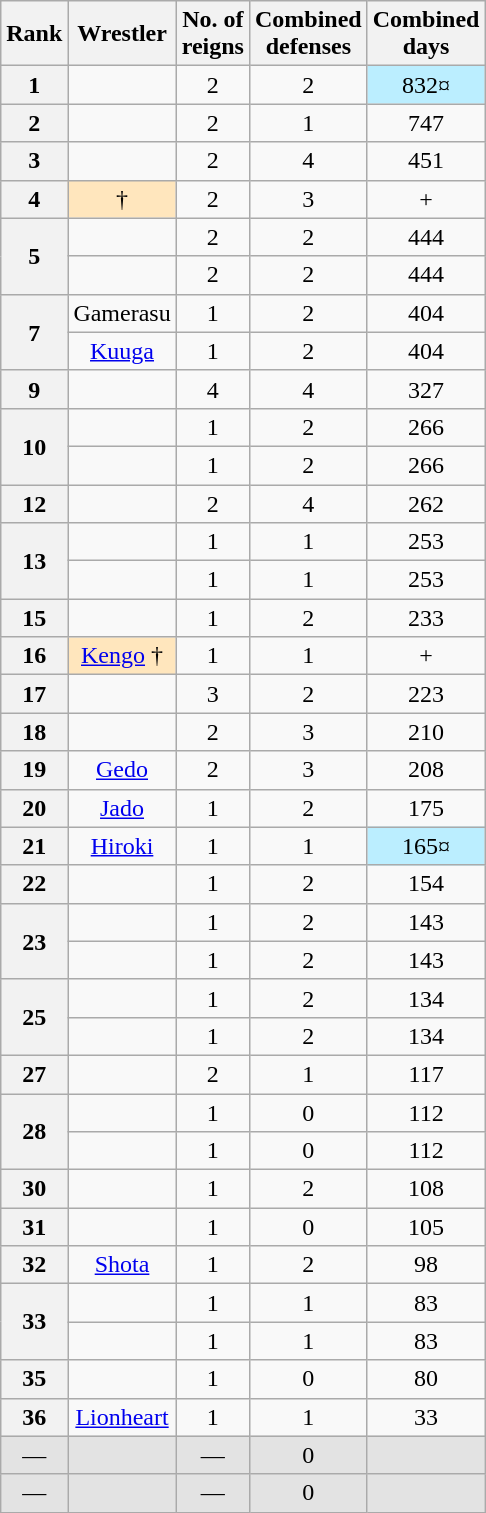<table class="wikitable sortable" style="text-align: center">
<tr>
<th>Rank</th>
<th>Wrestler</th>
<th data-sort-type="number">No. of<br>reigns</th>
<th data-sort-type="number">Combined<br>defenses</th>
<th data-sort-type="number">Combined<br>days</th>
</tr>
<tr>
<th>1</th>
<td></td>
<td>2</td>
<td>2</td>
<td style="background-color:#bbeeff">832¤</td>
</tr>
<tr>
<th>2</th>
<td></td>
<td>2</td>
<td>1</td>
<td>747</td>
</tr>
<tr>
<th>3</th>
<td></td>
<td>2</td>
<td>4</td>
<td>451</td>
</tr>
<tr>
<th>4</th>
<td style="background-color:#ffe6bd"> †</td>
<td>2</td>
<td>3</td>
<td>+</td>
</tr>
<tr>
<th rowspan=2>5</th>
<td></td>
<td>2</td>
<td>2</td>
<td>444</td>
</tr>
<tr>
<td></td>
<td>2</td>
<td>2</td>
<td>444</td>
</tr>
<tr>
<th rowspan=2>7</th>
<td>Gamerasu</td>
<td>1</td>
<td>2</td>
<td>404</td>
</tr>
<tr>
<td><a href='#'>Kuuga</a></td>
<td>1</td>
<td>2</td>
<td>404</td>
</tr>
<tr>
<th>9</th>
<td></td>
<td>4</td>
<td>4</td>
<td>327</td>
</tr>
<tr>
<th rowspan=2>10</th>
<td></td>
<td>1</td>
<td>2</td>
<td>266</td>
</tr>
<tr>
<td></td>
<td>1</td>
<td>2</td>
<td>266</td>
</tr>
<tr>
<th>12</th>
<td></td>
<td>2</td>
<td>4</td>
<td>262</td>
</tr>
<tr>
<th rowspan=2>13</th>
<td></td>
<td>1</td>
<td>1</td>
<td>253</td>
</tr>
<tr>
<td></td>
<td>1</td>
<td>1</td>
<td>253</td>
</tr>
<tr>
<th>15</th>
<td></td>
<td>1</td>
<td>2</td>
<td>233</td>
</tr>
<tr>
<th>16</th>
<td style="background-color:#ffe6bd"><a href='#'>Kengo</a> †</td>
<td>1</td>
<td>1</td>
<td>+</td>
</tr>
<tr>
<th>17</th>
<td></td>
<td>3</td>
<td>2</td>
<td>223</td>
</tr>
<tr>
<th>18</th>
<td></td>
<td>2</td>
<td>3</td>
<td>210</td>
</tr>
<tr>
<th>19</th>
<td><a href='#'>Gedo</a></td>
<td>2</td>
<td>3</td>
<td>208</td>
</tr>
<tr>
<th>20</th>
<td><a href='#'>Jado</a></td>
<td>1</td>
<td>2</td>
<td>175</td>
</tr>
<tr>
<th>21</th>
<td><a href='#'>Hiroki</a></td>
<td>1</td>
<td>1</td>
<td style="background-color:#bbeeff">165¤</td>
</tr>
<tr>
<th>22</th>
<td></td>
<td>1</td>
<td>2</td>
<td>154</td>
</tr>
<tr>
<th rowspan=2>23</th>
<td></td>
<td>1</td>
<td>2</td>
<td>143</td>
</tr>
<tr>
<td></td>
<td>1</td>
<td>2</td>
<td>143</td>
</tr>
<tr>
<th rowspan=2>25</th>
<td></td>
<td>1</td>
<td>2</td>
<td>134</td>
</tr>
<tr>
<td></td>
<td>1</td>
<td>2</td>
<td>134</td>
</tr>
<tr>
<th>27</th>
<td></td>
<td>2</td>
<td>1</td>
<td>117</td>
</tr>
<tr>
<th rowspan=2>28</th>
<td></td>
<td>1</td>
<td>0</td>
<td>112</td>
</tr>
<tr>
<td></td>
<td>1</td>
<td>0</td>
<td>112</td>
</tr>
<tr>
<th>30</th>
<td></td>
<td>1</td>
<td>2</td>
<td>108</td>
</tr>
<tr>
<th>31</th>
<td></td>
<td>1</td>
<td>0</td>
<td>105</td>
</tr>
<tr>
<th>32</th>
<td><a href='#'>Shota</a></td>
<td>1</td>
<td>2</td>
<td>98</td>
</tr>
<tr>
<th rowspan=2>33</th>
<td></td>
<td>1</td>
<td>1</td>
<td>83</td>
</tr>
<tr>
<td></td>
<td>1</td>
<td>1</td>
<td>83</td>
</tr>
<tr>
<th>35</th>
<td></td>
<td>1</td>
<td>0</td>
<td>80</td>
</tr>
<tr>
<th>36</th>
<td><a href='#'>Lionheart</a></td>
<td>1</td>
<td>1</td>
<td>33</td>
</tr>
<tr style="background-color:#e3e3e3">
<td>—</td>
<td></td>
<td>—</td>
<td>0</td>
<td></td>
</tr>
<tr style="background-color:#e3e3e3">
<td>—</td>
<td></td>
<td>—</td>
<td>0</td>
<td></td>
</tr>
</table>
